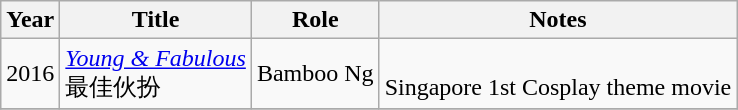<table class="wikitable">
<tr>
<th>Year</th>
<th>Title</th>
<th>Role</th>
<th>Notes</th>
</tr>
<tr>
<td rowspan="1">2016</td>
<td><em><a href='#'>Young & Fabulous</a></em> <br> 最佳伙扮</td>
<td>Bamboo Ng</td>
<td><br>Singapore 1st Cosplay theme movie</td>
</tr>
<tr>
</tr>
</table>
